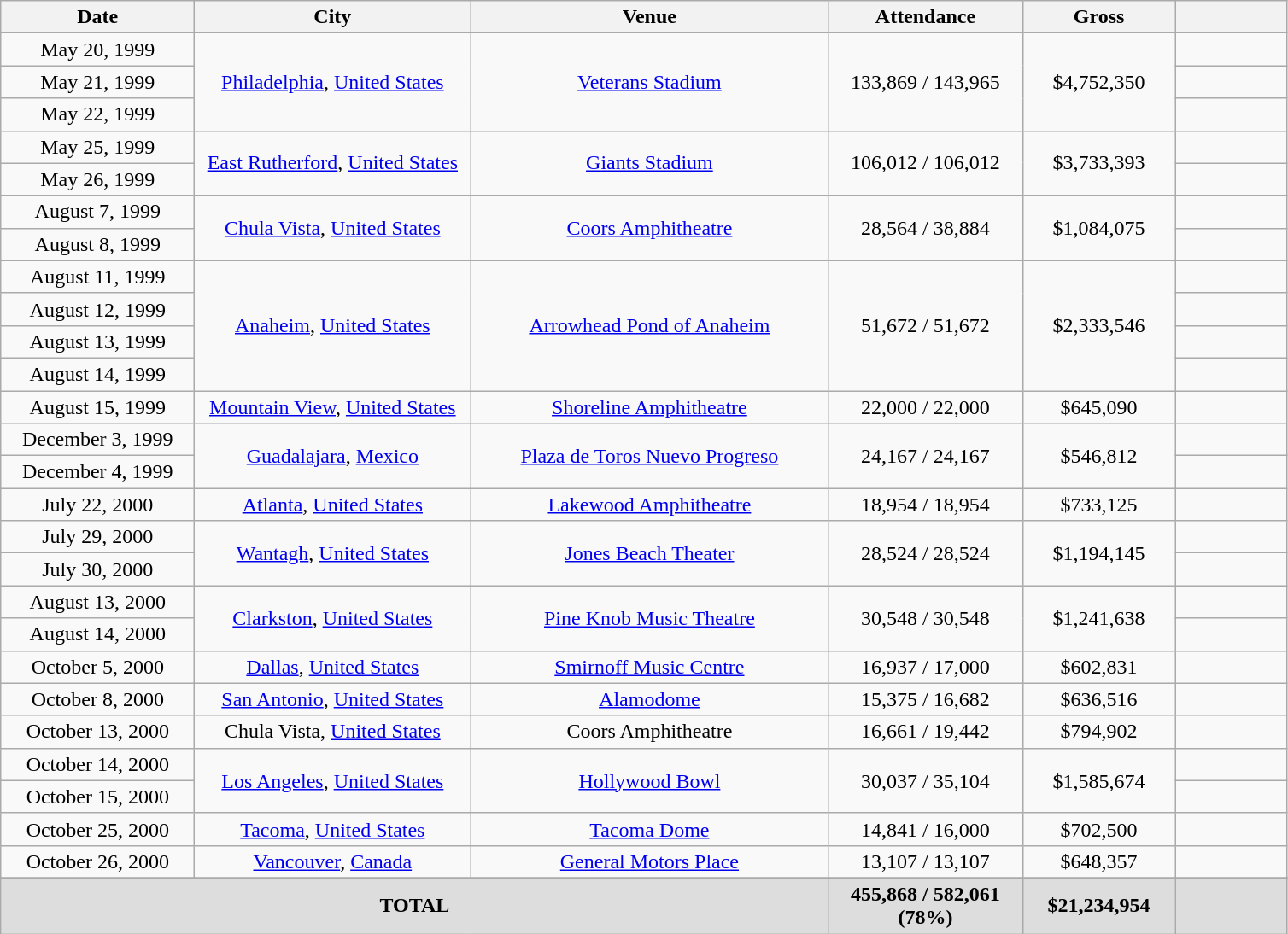<table class="wikitable sortable plainrowheaders" style="text-align:center;">
<tr>
<th scope="col" style="width:9em;">Date</th>
<th scope="col" style="width:13em;">City</th>
<th scope="col" style="width:17em;">Venue</th>
<th scope="col" style="width:9em;">Attendance</th>
<th scope="col" style="width:7em;">Gross</th>
<th scope="col" style="width:5em;" class="unsortable"></th>
</tr>
<tr>
<td>May 20, 1999</td>
<td rowspan="3"><a href='#'>Philadelphia</a>, <a href='#'>United States</a></td>
<td rowspan="3"><a href='#'>Veterans Stadium</a></td>
<td rowspan="3">133,869 / 143,965</td>
<td rowspan="3">$4,752,350</td>
<td></td>
</tr>
<tr>
<td>May 21, 1999</td>
<td></td>
</tr>
<tr>
<td>May 22, 1999</td>
<td></td>
</tr>
<tr>
<td>May 25, 1999</td>
<td rowspan="2"><a href='#'>East Rutherford</a>, <a href='#'>United States</a></td>
<td rowspan="2"><a href='#'>Giants Stadium</a></td>
<td rowspan="2">106,012 / 106,012</td>
<td rowspan="2">$3,733,393</td>
<td></td>
</tr>
<tr>
<td>May 26, 1999</td>
<td></td>
</tr>
<tr>
<td>August 7, 1999</td>
<td rowspan="2"><a href='#'>Chula Vista</a>, <a href='#'>United States</a></td>
<td rowspan="2"><a href='#'>Coors Amphitheatre</a></td>
<td rowspan="2">28,564 / 38,884</td>
<td rowspan="2">$1,084,075</td>
<td></td>
</tr>
<tr>
<td>August 8, 1999</td>
<td></td>
</tr>
<tr>
<td>August 11, 1999</td>
<td rowspan="4"><a href='#'>Anaheim</a>, <a href='#'>United States</a></td>
<td rowspan="4"><a href='#'>Arrowhead Pond of Anaheim</a></td>
<td rowspan="4">51,672 / 51,672</td>
<td rowspan="4">$2,333,546</td>
<td></td>
</tr>
<tr>
<td>August 12, 1999</td>
<td></td>
</tr>
<tr>
<td>August 13, 1999</td>
<td></td>
</tr>
<tr>
<td>August 14, 1999</td>
<td></td>
</tr>
<tr>
<td>August 15, 1999</td>
<td><a href='#'>Mountain View</a>, <a href='#'>United States</a></td>
<td><a href='#'>Shoreline Amphitheatre</a></td>
<td>22,000 / 22,000</td>
<td>$645,090</td>
<td></td>
</tr>
<tr>
<td>December 3, 1999</td>
<td rowspan="2"><a href='#'>Guadalajara</a>, <a href='#'>Mexico</a></td>
<td rowspan="2"><a href='#'>Plaza de Toros Nuevo Progreso</a></td>
<td rowspan="2">24,167 / 24,167</td>
<td rowspan="2">$546,812</td>
<td></td>
</tr>
<tr>
<td>December 4, 1999</td>
<td></td>
</tr>
<tr>
<td>July 22, 2000</td>
<td><a href='#'>Atlanta</a>, <a href='#'>United States</a></td>
<td><a href='#'>Lakewood Amphitheatre</a></td>
<td>18,954 / 18,954</td>
<td>$733,125</td>
<td></td>
</tr>
<tr>
<td>July 29, 2000</td>
<td rowspan="2"><a href='#'>Wantagh</a>, <a href='#'>United States</a></td>
<td rowspan="2"><a href='#'>Jones Beach Theater</a></td>
<td rowspan="2">28,524 / 28,524</td>
<td rowspan="2">$1,194,145</td>
<td></td>
</tr>
<tr>
<td>July 30, 2000</td>
<td></td>
</tr>
<tr>
<td>August 13, 2000</td>
<td rowspan="2"><a href='#'>Clarkston</a>, <a href='#'>United States</a></td>
<td rowspan="2"><a href='#'>Pine Knob Music Theatre</a></td>
<td rowspan="2">30,548 / 30,548</td>
<td rowspan="2">$1,241,638</td>
<td></td>
</tr>
<tr>
<td>August 14, 2000</td>
<td></td>
</tr>
<tr>
<td>October 5, 2000</td>
<td><a href='#'>Dallas</a>, <a href='#'>United States</a></td>
<td><a href='#'>Smirnoff Music Centre</a></td>
<td>16,937 / 17,000</td>
<td>$602,831</td>
<td></td>
</tr>
<tr>
<td>October 8, 2000</td>
<td><a href='#'>San Antonio</a>, <a href='#'>United States</a></td>
<td><a href='#'>Alamodome</a></td>
<td>15,375 / 16,682</td>
<td>$636,516</td>
<td></td>
</tr>
<tr>
<td>October 13, 2000</td>
<td>Chula Vista, <a href='#'>United States</a></td>
<td>Coors Amphitheatre</td>
<td>16,661 / 19,442</td>
<td>$794,902</td>
<td></td>
</tr>
<tr>
<td>October 14, 2000</td>
<td rowspan="2"><a href='#'>Los Angeles</a>, <a href='#'>United States</a></td>
<td rowspan="2"><a href='#'>Hollywood Bowl</a></td>
<td rowspan="2">30,037 / 35,104</td>
<td rowspan="2">$1,585,674</td>
<td></td>
</tr>
<tr>
<td>October 15, 2000</td>
<td></td>
</tr>
<tr>
<td>October 25, 2000</td>
<td><a href='#'>Tacoma</a>, <a href='#'>United States</a></td>
<td><a href='#'>Tacoma Dome</a></td>
<td>14,841 / 16,000</td>
<td>$702,500</td>
<td></td>
</tr>
<tr>
<td>October 26, 2000</td>
<td><a href='#'>Vancouver</a>, <a href='#'>Canada</a></td>
<td><a href='#'>General Motors Place</a></td>
<td>13,107 / 13,107</td>
<td>$648,357</td>
<td></td>
</tr>
<tr>
</tr>
<tr style="background:#ddd;">
<td colspan="3"><strong>TOTAL</strong></td>
<td><strong>455,868 / 582,061 (78%)</strong></td>
<td><strong>$21,234,954</strong></td>
<td></td>
</tr>
</table>
